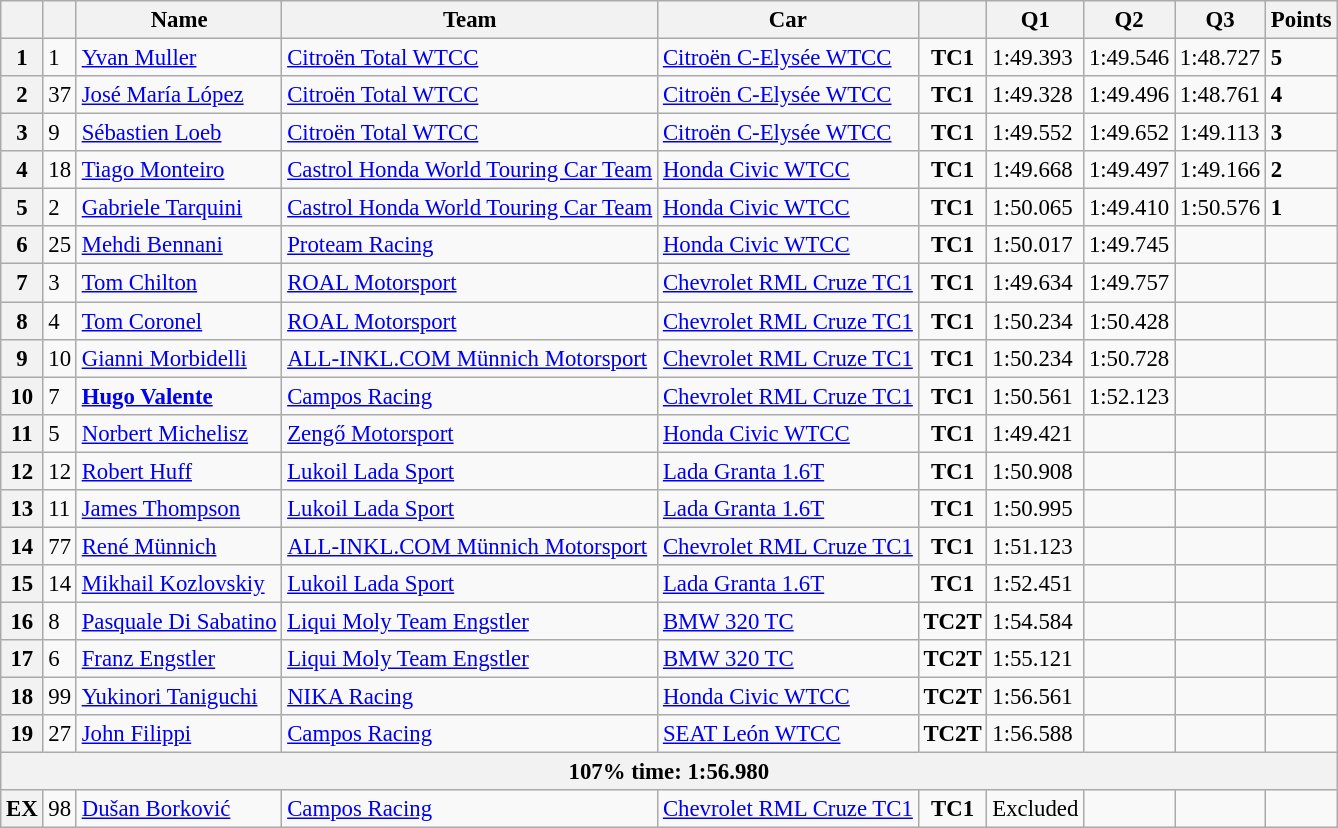<table class="wikitable sortable" style="font-size: 95%;">
<tr>
<th></th>
<th></th>
<th>Name</th>
<th>Team</th>
<th>Car</th>
<th></th>
<th>Q1</th>
<th>Q2</th>
<th>Q3</th>
<th>Points</th>
</tr>
<tr>
<th>1</th>
<td>1</td>
<td> <a href='#'>Yvan Muller</a></td>
<td><a href='#'>Citroën Total WTCC</a></td>
<td><a href='#'>Citroën C-Elysée WTCC</a></td>
<td align=center><strong><span>TC1</span></strong></td>
<td>1:49.393</td>
<td>1:49.546</td>
<td>1:48.727</td>
<td><strong>5</strong></td>
</tr>
<tr>
<th>2</th>
<td>37</td>
<td> <a href='#'>José María López</a></td>
<td><a href='#'>Citroën Total WTCC</a></td>
<td><a href='#'>Citroën C-Elysée WTCC</a></td>
<td align=center><strong><span>TC1</span></strong></td>
<td>1:49.328</td>
<td>1:49.496</td>
<td>1:48.761</td>
<td><strong>4</strong></td>
</tr>
<tr>
<th>3</th>
<td>9</td>
<td> <a href='#'>Sébastien Loeb</a></td>
<td><a href='#'>Citroën Total WTCC</a></td>
<td><a href='#'>Citroën C-Elysée WTCC</a></td>
<td align=center><strong><span>TC1</span></strong></td>
<td>1:49.552</td>
<td>1:49.652</td>
<td>1:49.113</td>
<td><strong>3</strong></td>
</tr>
<tr>
<th>4</th>
<td>18</td>
<td> <a href='#'>Tiago Monteiro</a></td>
<td><a href='#'>Castrol Honda World Touring Car Team</a></td>
<td><a href='#'>Honda Civic WTCC</a></td>
<td align=center><strong><span>TC1</span></strong></td>
<td>1:49.668</td>
<td>1:49.497</td>
<td>1:49.166</td>
<td><strong>2</strong></td>
</tr>
<tr>
<th>5</th>
<td>2</td>
<td> <a href='#'>Gabriele Tarquini</a></td>
<td><a href='#'>Castrol Honda World Touring Car Team</a></td>
<td><a href='#'>Honda Civic WTCC</a></td>
<td align=center><strong><span>TC1</span></strong></td>
<td>1:50.065</td>
<td>1:49.410</td>
<td>1:50.576</td>
<td><strong>1</strong></td>
</tr>
<tr>
<th>6</th>
<td>25</td>
<td> <a href='#'>Mehdi Bennani</a></td>
<td><a href='#'>Proteam Racing</a></td>
<td><a href='#'>Honda Civic WTCC</a></td>
<td align=center><strong><span>TC1</span></strong></td>
<td>1:50.017</td>
<td>1:49.745</td>
<td></td>
<td></td>
</tr>
<tr>
<th>7</th>
<td>3</td>
<td> <a href='#'>Tom Chilton</a></td>
<td><a href='#'>ROAL Motorsport</a></td>
<td><a href='#'>Chevrolet RML Cruze TC1</a></td>
<td align=center><strong><span>TC1</span></strong></td>
<td>1:49.634</td>
<td>1:49.757</td>
<td></td>
<td></td>
</tr>
<tr>
<th>8</th>
<td>4</td>
<td> <a href='#'>Tom Coronel</a></td>
<td><a href='#'>ROAL Motorsport</a></td>
<td><a href='#'>Chevrolet RML Cruze TC1</a></td>
<td align=center><strong><span>TC1</span></strong></td>
<td>1:50.234</td>
<td>1:50.428</td>
<td></td>
<td></td>
</tr>
<tr>
<th>9</th>
<td>10</td>
<td> <a href='#'>Gianni Morbidelli</a></td>
<td><a href='#'>ALL-INKL.COM Münnich Motorsport</a></td>
<td><a href='#'>Chevrolet RML Cruze TC1</a></td>
<td align=center><strong><span>TC1</span></strong></td>
<td>1:50.234</td>
<td>1:50.728</td>
<td></td>
<td></td>
</tr>
<tr>
<th>10</th>
<td>7</td>
<td> <strong><a href='#'>Hugo Valente</a></strong></td>
<td><a href='#'>Campos Racing</a></td>
<td><a href='#'>Chevrolet RML Cruze TC1</a></td>
<td align=center><strong><span>TC1</span></strong></td>
<td>1:50.561</td>
<td>1:52.123</td>
<td></td>
<td></td>
</tr>
<tr>
<th>11</th>
<td>5</td>
<td> <a href='#'>Norbert Michelisz</a></td>
<td><a href='#'>Zengő Motorsport</a></td>
<td><a href='#'>Honda Civic WTCC</a></td>
<td align=center><strong><span>TC1</span></strong></td>
<td>1:49.421</td>
<td></td>
<td></td>
<td></td>
</tr>
<tr>
<th>12</th>
<td>12</td>
<td> <a href='#'>Robert Huff</a></td>
<td><a href='#'>Lukoil Lada Sport</a></td>
<td><a href='#'>Lada Granta 1.6T</a></td>
<td align=center><strong><span>TC1</span></strong></td>
<td>1:50.908</td>
<td></td>
<td></td>
<td></td>
</tr>
<tr>
<th>13</th>
<td>11</td>
<td> <a href='#'>James Thompson</a></td>
<td><a href='#'>Lukoil Lada Sport</a></td>
<td><a href='#'>Lada Granta 1.6T</a></td>
<td align=center><strong><span>TC1</span></strong></td>
<td>1:50.995</td>
<td></td>
<td></td>
<td></td>
</tr>
<tr>
<th>14</th>
<td>77</td>
<td> <a href='#'>René Münnich</a></td>
<td><a href='#'>ALL-INKL.COM Münnich Motorsport</a></td>
<td><a href='#'>Chevrolet RML Cruze TC1</a></td>
<td align=center><strong><span>TC1</span></strong></td>
<td>1:51.123</td>
<td></td>
<td></td>
<td></td>
</tr>
<tr>
<th>15</th>
<td>14</td>
<td> <a href='#'>Mikhail Kozlovskiy</a></td>
<td><a href='#'>Lukoil Lada Sport</a></td>
<td><a href='#'>Lada Granta 1.6T</a></td>
<td align=center><strong><span>TC1</span></strong></td>
<td>1:52.451</td>
<td></td>
<td></td>
<td></td>
</tr>
<tr>
<th>16</th>
<td>8</td>
<td> <a href='#'>Pasquale Di Sabatino</a></td>
<td><a href='#'>Liqui Moly Team Engstler</a></td>
<td><a href='#'>BMW 320 TC</a></td>
<td align=center><strong><span>TC2T</span></strong></td>
<td>1:54.584</td>
<td></td>
<td></td>
<td></td>
</tr>
<tr>
<th>17</th>
<td>6</td>
<td> <a href='#'>Franz Engstler</a></td>
<td><a href='#'>Liqui Moly Team Engstler</a></td>
<td><a href='#'>BMW 320 TC</a></td>
<td align=center><strong><span>TC2T</span></strong></td>
<td>1:55.121</td>
<td></td>
<td></td>
<td></td>
</tr>
<tr>
<th>18</th>
<td>99</td>
<td> <a href='#'>Yukinori Taniguchi</a></td>
<td><a href='#'>NIKA Racing</a></td>
<td><a href='#'>Honda Civic WTCC</a></td>
<td align=center><strong><span>TC2T</span></strong></td>
<td>1:56.561</td>
<td></td>
<td></td>
<td></td>
</tr>
<tr>
<th>19</th>
<td>27</td>
<td> <a href='#'>John Filippi</a></td>
<td><a href='#'>Campos Racing</a></td>
<td><a href='#'>SEAT León WTCC</a></td>
<td align=center><strong><span>TC2T</span></strong></td>
<td>1:56.588</td>
<td></td>
<td></td>
<td></td>
</tr>
<tr>
<th colspan=10>107% time: 1:56.980</th>
</tr>
<tr>
<th>EX</th>
<td>98</td>
<td> <a href='#'>Dušan Borković</a></td>
<td><a href='#'>Campos Racing</a></td>
<td><a href='#'>Chevrolet RML Cruze TC1</a></td>
<td align=center><strong><span>TC1</span></strong></td>
<td>Excluded</td>
<td></td>
<td></td>
<td></td>
</tr>
</table>
